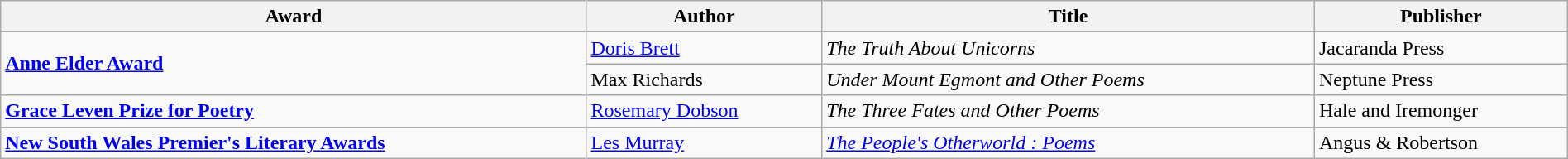<table class="wikitable" width=100%>
<tr>
<th>Award</th>
<th>Author</th>
<th>Title</th>
<th>Publisher</th>
</tr>
<tr>
<td rowspan=2><strong><a href='#'>Anne Elder Award</a></strong></td>
<td><a href='#'>Doris Brett</a></td>
<td><em>The Truth About Unicorns</em></td>
<td>Jacaranda Press</td>
</tr>
<tr>
<td>Max Richards</td>
<td><em>Under Mount Egmont and Other Poems</em></td>
<td>Neptune Press</td>
</tr>
<tr>
<td><strong><a href='#'>Grace Leven Prize for Poetry</a></strong></td>
<td><a href='#'>Rosemary Dobson</a></td>
<td><em>The Three Fates and Other Poems</em></td>
<td>Hale and Iremonger</td>
</tr>
<tr>
<td><strong><a href='#'>New South Wales Premier's Literary Awards</a></strong></td>
<td><a href='#'>Les Murray</a></td>
<td><em><a href='#'>The People's Otherworld : Poems</a></em></td>
<td>Angus & Robertson</td>
</tr>
</table>
